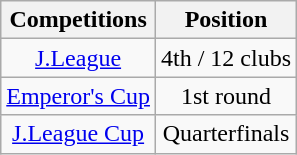<table class="wikitable" style="text-align:center;">
<tr>
<th>Competitions</th>
<th>Position</th>
</tr>
<tr>
<td><a href='#'>J.League</a></td>
<td>4th / 12 clubs</td>
</tr>
<tr>
<td><a href='#'>Emperor's Cup</a></td>
<td>1st round</td>
</tr>
<tr>
<td><a href='#'>J.League Cup</a></td>
<td>Quarterfinals</td>
</tr>
</table>
